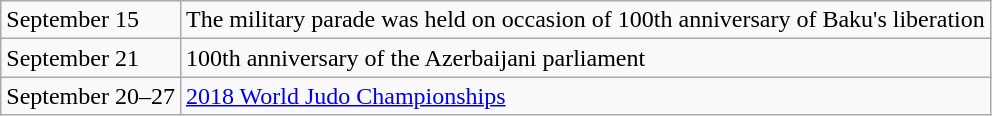<table class="wikitable">
<tr>
<td>September 15</td>
<td>The military parade was held on occasion of 100th anniversary of Baku's liberation</td>
</tr>
<tr>
<td>September 21</td>
<td>100th anniversary of the Azerbaijani parliament</td>
</tr>
<tr>
<td>September 20–27</td>
<td><a href='#'>2018 World Judo Championships</a></td>
</tr>
</table>
